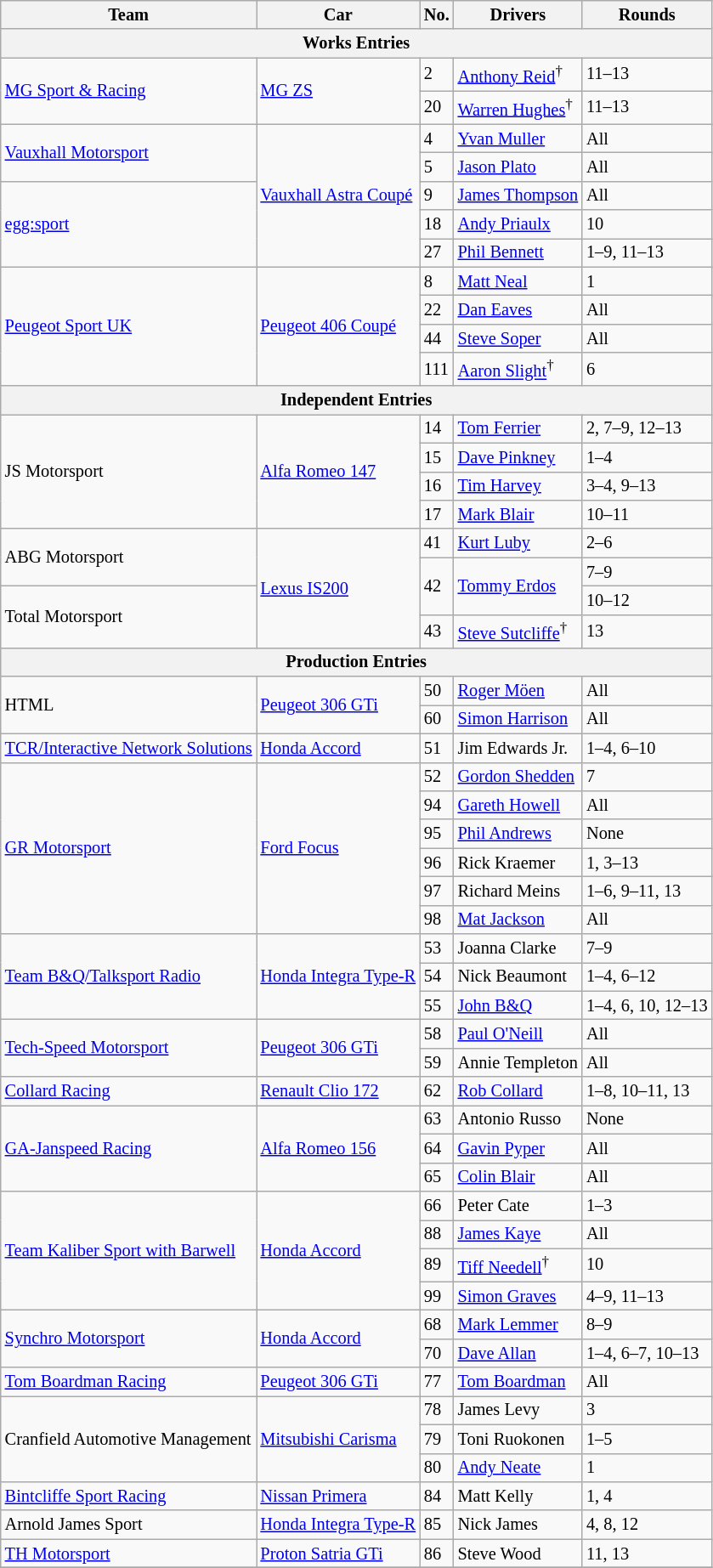<table class="wikitable sortable" style="font-size: 85%">
<tr>
<th>Team</th>
<th>Car</th>
<th>No.</th>
<th>Drivers</th>
<th>Rounds</th>
</tr>
<tr>
<th colspan=5>Works Entries</th>
</tr>
<tr>
<td rowspan=2><a href='#'>MG Sport & Racing</a></td>
<td rowspan=2><a href='#'>MG ZS</a></td>
<td>2</td>
<td> <a href='#'>Anthony Reid</a><sup>†</sup></td>
<td>11–13</td>
</tr>
<tr>
<td>20</td>
<td> <a href='#'>Warren Hughes</a><sup>†</sup></td>
<td>11–13</td>
</tr>
<tr>
<td rowspan="2"><a href='#'>Vauxhall Motorsport</a></td>
<td rowspan="5"><a href='#'>Vauxhall Astra Coupé</a></td>
<td>4</td>
<td> <a href='#'>Yvan Muller</a></td>
<td>All</td>
</tr>
<tr>
<td>5</td>
<td> <a href='#'>Jason Plato</a></td>
<td>All</td>
</tr>
<tr>
<td rowspan="3"><a href='#'>egg:sport</a></td>
<td>9</td>
<td nowrap> <a href='#'>James Thompson</a></td>
<td>All</td>
</tr>
<tr>
<td>18</td>
<td> <a href='#'>Andy Priaulx</a></td>
<td>10</td>
</tr>
<tr>
<td>27</td>
<td> <a href='#'>Phil Bennett</a></td>
<td>1–9, 11–13</td>
</tr>
<tr>
<td rowspan="4"><a href='#'>Peugeot Sport UK</a></td>
<td rowspan="4"><a href='#'>Peugeot 406 Coupé</a></td>
<td>8</td>
<td> <a href='#'>Matt Neal</a></td>
<td>1</td>
</tr>
<tr>
<td>22</td>
<td> <a href='#'>Dan Eaves</a></td>
<td>All</td>
</tr>
<tr>
<td>44</td>
<td> <a href='#'>Steve Soper</a></td>
<td>All</td>
</tr>
<tr>
<td>111</td>
<td> <a href='#'>Aaron Slight</a><sup>†</sup></td>
<td>6</td>
</tr>
<tr>
<th colspan=5>Independent Entries</th>
</tr>
<tr>
<td rowspan="4">JS Motorsport</td>
<td rowspan="4"><a href='#'>Alfa Romeo 147</a></td>
<td>14</td>
<td> <a href='#'>Tom Ferrier</a></td>
<td>2, 7–9, 12–13</td>
</tr>
<tr>
<td>15</td>
<td> <a href='#'>Dave Pinkney</a></td>
<td>1–4</td>
</tr>
<tr>
<td>16</td>
<td> <a href='#'>Tim Harvey</a></td>
<td>3–4, 9–13</td>
</tr>
<tr>
<td>17</td>
<td> <a href='#'>Mark Blair</a></td>
<td>10–11</td>
</tr>
<tr>
<td rowspan="2">ABG Motorsport</td>
<td rowspan="4"><a href='#'>Lexus IS200</a></td>
<td>41</td>
<td> <a href='#'>Kurt Luby</a></td>
<td>2–6</td>
</tr>
<tr>
<td rowspan=2>42</td>
<td rowspan=2> <a href='#'>Tommy Erdos</a></td>
<td>7–9</td>
</tr>
<tr>
<td rowspan=2>Total Motorsport</td>
<td>10–12</td>
</tr>
<tr>
<td>43</td>
<td> <a href='#'>Steve Sutcliffe</a><sup>†</sup></td>
<td>13</td>
</tr>
<tr>
<th colspan=5>Production Entries</th>
</tr>
<tr>
<td rowspan="2">HTML</td>
<td rowspan="2"><a href='#'>Peugeot 306 GTi</a></td>
<td>50</td>
<td> <a href='#'>Roger Möen</a></td>
<td>All</td>
</tr>
<tr>
<td>60</td>
<td> <a href='#'>Simon Harrison</a></td>
<td>All</td>
</tr>
<tr>
<td><a href='#'>TCR/Interactive Network Solutions</a></td>
<td><a href='#'>Honda Accord</a></td>
<td>51</td>
<td> Jim Edwards Jr.</td>
<td>1–4, 6–10</td>
</tr>
<tr>
<td rowspan="6"><a href='#'>GR Motorsport</a></td>
<td rowspan="6"><a href='#'>Ford Focus</a></td>
<td>52</td>
<td> <a href='#'>Gordon Shedden</a></td>
<td>7</td>
</tr>
<tr>
<td>94</td>
<td> <a href='#'>Gareth Howell</a></td>
<td>All</td>
</tr>
<tr>
<td>95</td>
<td> <a href='#'>Phil Andrews</a></td>
<td>None</td>
</tr>
<tr>
<td>96</td>
<td> Rick Kraemer</td>
<td>1, 3–13</td>
</tr>
<tr>
<td>97</td>
<td> Richard Meins</td>
<td>1–6, 9–11, 13</td>
</tr>
<tr>
<td>98</td>
<td> <a href='#'>Mat Jackson</a></td>
<td>All</td>
</tr>
<tr>
<td rowspan=3 nowrap><a href='#'>Team B&Q/Talksport Radio</a></td>
<td rowspan=3 nowrap><a href='#'>Honda Integra Type-R</a></td>
<td>53</td>
<td> Joanna Clarke</td>
<td>7–9</td>
</tr>
<tr>
<td>54</td>
<td> Nick Beaumont</td>
<td>1–4, 6–12</td>
</tr>
<tr>
<td>55</td>
<td> <a href='#'>John B&Q</a></td>
<td nowrap>1–4, 6, 10, 12–13</td>
</tr>
<tr>
<td rowspan=2><a href='#'>Tech-Speed Motorsport</a></td>
<td rowspan=2><a href='#'>Peugeot 306 GTi</a></td>
<td>58</td>
<td> <a href='#'>Paul O'Neill</a></td>
<td>All</td>
</tr>
<tr>
<td>59</td>
<td> Annie Templeton</td>
<td>All</td>
</tr>
<tr>
<td><a href='#'>Collard Racing</a></td>
<td><a href='#'>Renault Clio 172</a></td>
<td>62</td>
<td> <a href='#'>Rob Collard</a></td>
<td>1–8, 10–11, 13</td>
</tr>
<tr>
<td rowspan="3"><a href='#'>GA</a><a href='#'>-Janspeed Racing</a></td>
<td rowspan="3"><a href='#'>Alfa Romeo 156</a></td>
<td>63</td>
<td> Antonio Russo</td>
<td>None</td>
</tr>
<tr>
<td>64</td>
<td> <a href='#'>Gavin Pyper</a></td>
<td>All</td>
</tr>
<tr>
<td>65</td>
<td> <a href='#'>Colin Blair</a></td>
<td>All</td>
</tr>
<tr>
<td rowspan=4><a href='#'>Team Kaliber Sport with Barwell</a></td>
<td rowspan=4><a href='#'>Honda Accord</a></td>
<td>66</td>
<td> Peter Cate</td>
<td>1–3</td>
</tr>
<tr>
<td>88</td>
<td> <a href='#'>James Kaye</a></td>
<td>All</td>
</tr>
<tr>
<td>89</td>
<td> <a href='#'>Tiff Needell</a><sup>†</sup></td>
<td>10</td>
</tr>
<tr>
<td>99</td>
<td> <a href='#'>Simon Graves</a></td>
<td>4–9, 11–13</td>
</tr>
<tr>
<td rowspan=2><a href='#'>Synchro Motorsport</a></td>
<td rowspan=2><a href='#'>Honda Accord</a></td>
<td>68</td>
<td> <a href='#'>Mark Lemmer</a></td>
<td>8–9</td>
</tr>
<tr>
<td>70</td>
<td> <a href='#'>Dave Allan</a></td>
<td>1–4, 6–7, 10–13</td>
</tr>
<tr>
<td><a href='#'>Tom Boardman Racing</a></td>
<td><a href='#'>Peugeot 306 GTi</a></td>
<td>77</td>
<td> <a href='#'>Tom Boardman</a></td>
<td>All</td>
</tr>
<tr>
<td rowspan=3>Cranfield Automotive Management</td>
<td rowspan=3><a href='#'>Mitsubishi Carisma</a></td>
<td>78</td>
<td> James Levy</td>
<td>3</td>
</tr>
<tr>
<td>79</td>
<td> Toni Ruokonen</td>
<td>1–5</td>
</tr>
<tr>
<td>80</td>
<td> <a href='#'>Andy Neate</a></td>
<td>1</td>
</tr>
<tr>
<td><a href='#'>Bintcliffe Sport Racing</a></td>
<td><a href='#'>Nissan Primera</a></td>
<td>84</td>
<td> Matt Kelly</td>
<td>1, 4</td>
</tr>
<tr>
<td>Arnold James Sport</td>
<td><a href='#'>Honda Integra Type-R</a></td>
<td>85</td>
<td> Nick James</td>
<td>4, 8, 12</td>
</tr>
<tr>
<td><a href='#'>TH Motorsport</a></td>
<td><a href='#'>Proton Satria GTi</a></td>
<td>86</td>
<td> Steve Wood</td>
<td>11, 13</td>
</tr>
<tr>
</tr>
</table>
